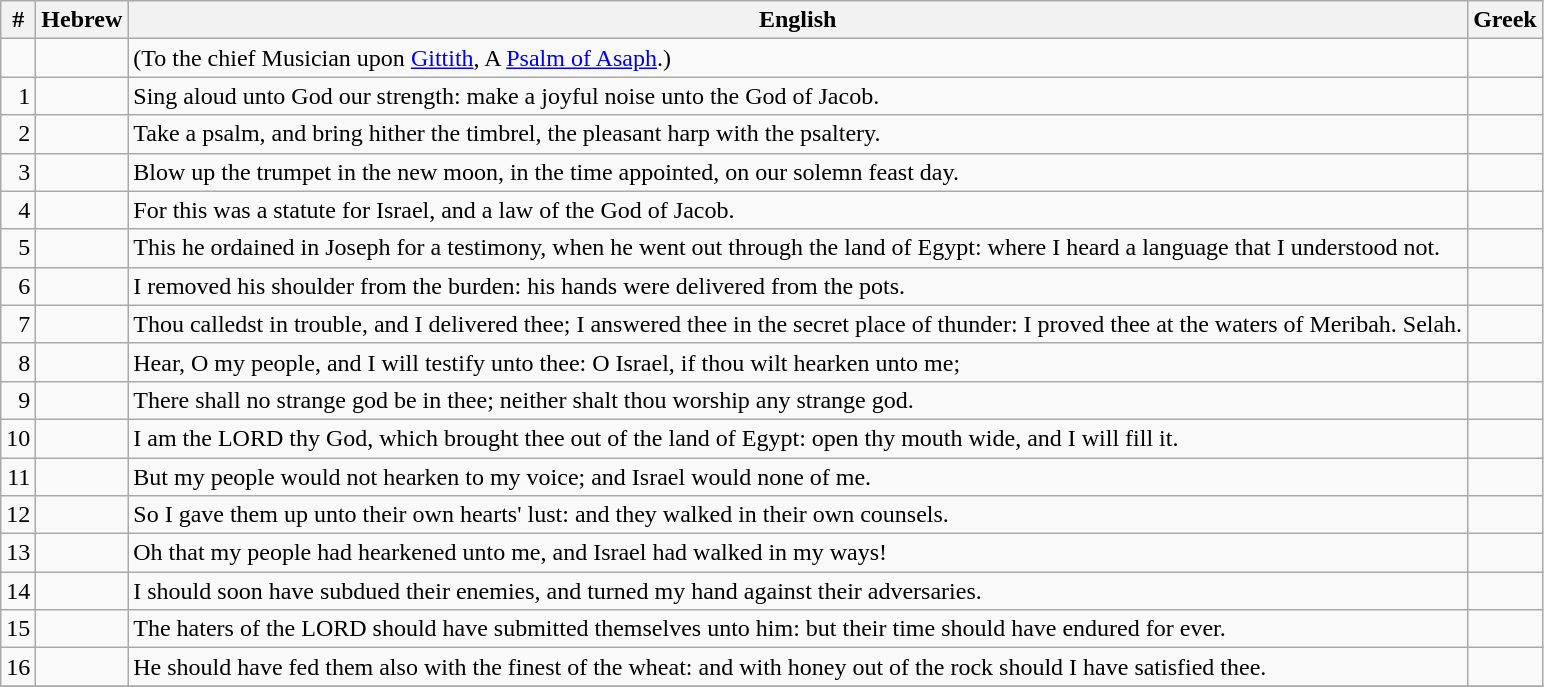<table class=wikitable>
<tr>
<th>#</th>
<th>Hebrew</th>
<th>English</th>
<th>Greek</th>
</tr>
<tr>
<td style="text-align:right"></td>
<td style="text-align:right"></td>
<td>(To the chief Musician upon <a href='#'>Gittith</a>, A <a href='#'>Psalm of Asaph</a>.)</td>
<td></td>
</tr>
<tr>
<td style="text-align:right">1</td>
<td style="text-align:right"></td>
<td>Sing aloud unto God our strength: make a joyful noise unto the God of Jacob.</td>
<td></td>
</tr>
<tr>
<td style="text-align:right">2</td>
<td style="text-align:right"></td>
<td>Take a psalm, and bring hither the timbrel, the pleasant harp with the psaltery.</td>
<td></td>
</tr>
<tr>
<td style="text-align:right">3</td>
<td style="text-align:right"></td>
<td>Blow up the trumpet in the new moon, in the time appointed, on our solemn feast day.</td>
<td></td>
</tr>
<tr>
<td style="text-align:right">4</td>
<td style="text-align:right"></td>
<td>For this was a statute for Israel, and a law of the God of Jacob.</td>
<td></td>
</tr>
<tr>
<td style="text-align:right">5</td>
<td style="text-align:right"></td>
<td>This he ordained in Joseph for a testimony, when he went out through the land of Egypt: where I heard a language that I understood not.</td>
<td></td>
</tr>
<tr>
<td style="text-align:right">6</td>
<td style="text-align:right"></td>
<td>I removed his shoulder from the burden: his hands were delivered from the pots.</td>
<td></td>
</tr>
<tr>
<td style="text-align:right">7</td>
<td style="text-align:right"></td>
<td>Thou calledst in trouble, and I delivered thee; I answered thee in the secret place of thunder: I proved thee at the waters of Meribah. Selah.</td>
<td></td>
</tr>
<tr>
<td style="text-align:right">8</td>
<td style="text-align:right"></td>
<td>Hear, O my people, and I will testify unto thee: O Israel, if thou wilt hearken unto me;</td>
<td></td>
</tr>
<tr>
<td style="text-align:right">9</td>
<td style="text-align:right"></td>
<td>There shall no strange god be in thee; neither shalt thou worship any strange god.</td>
<td></td>
</tr>
<tr>
<td style="text-align:right">10</td>
<td style="text-align:right"></td>
<td>I am the LORD thy God, which brought thee out of the land of Egypt: open thy mouth wide, and I will fill it.</td>
<td></td>
</tr>
<tr>
<td style="text-align:right">11</td>
<td style="text-align:right"></td>
<td>But my people would not hearken to my voice; and Israel would none of me.</td>
<td></td>
</tr>
<tr>
<td style="text-align:right">12</td>
<td style="text-align:right"></td>
<td>So I gave them up unto their own hearts' lust: and they walked in their own counsels.</td>
<td></td>
</tr>
<tr>
<td style="text-align:right">13</td>
<td style="text-align:right"></td>
<td>Oh that my people had hearkened unto me, and Israel had walked in my ways!</td>
<td></td>
</tr>
<tr>
<td style="text-align:right">14</td>
<td style="text-align:right"></td>
<td>I should soon have subdued their enemies, and turned my hand against their adversaries.</td>
<td></td>
</tr>
<tr>
<td style="text-align:right">15</td>
<td style="text-align:right"></td>
<td>The haters of the LORD should have submitted themselves unto him: but their time should have endured for ever.</td>
<td></td>
</tr>
<tr>
<td style="text-align:right">16</td>
<td style="text-align:right"></td>
<td>He should have fed them also with the finest of the wheat: and with honey out of the rock should I have satisfied thee.</td>
<td></td>
</tr>
<tr>
</tr>
</table>
